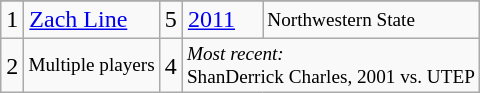<table class="wikitable">
<tr>
</tr>
<tr>
<td>1</td>
<td><a href='#'>Zach Line</a></td>
<td>5</td>
<td><a href='#'>2011</a></td>
<td style="font-size:80%;">Northwestern State</td>
</tr>
<tr>
<td>2</td>
<td style="font-size:80%;">Multiple players</td>
<td>4</td>
<td colspan=2 style="font-size:80%;"><em>Most recent:</em><br>ShanDerrick Charles, 2001 vs. UTEP</td>
</tr>
</table>
